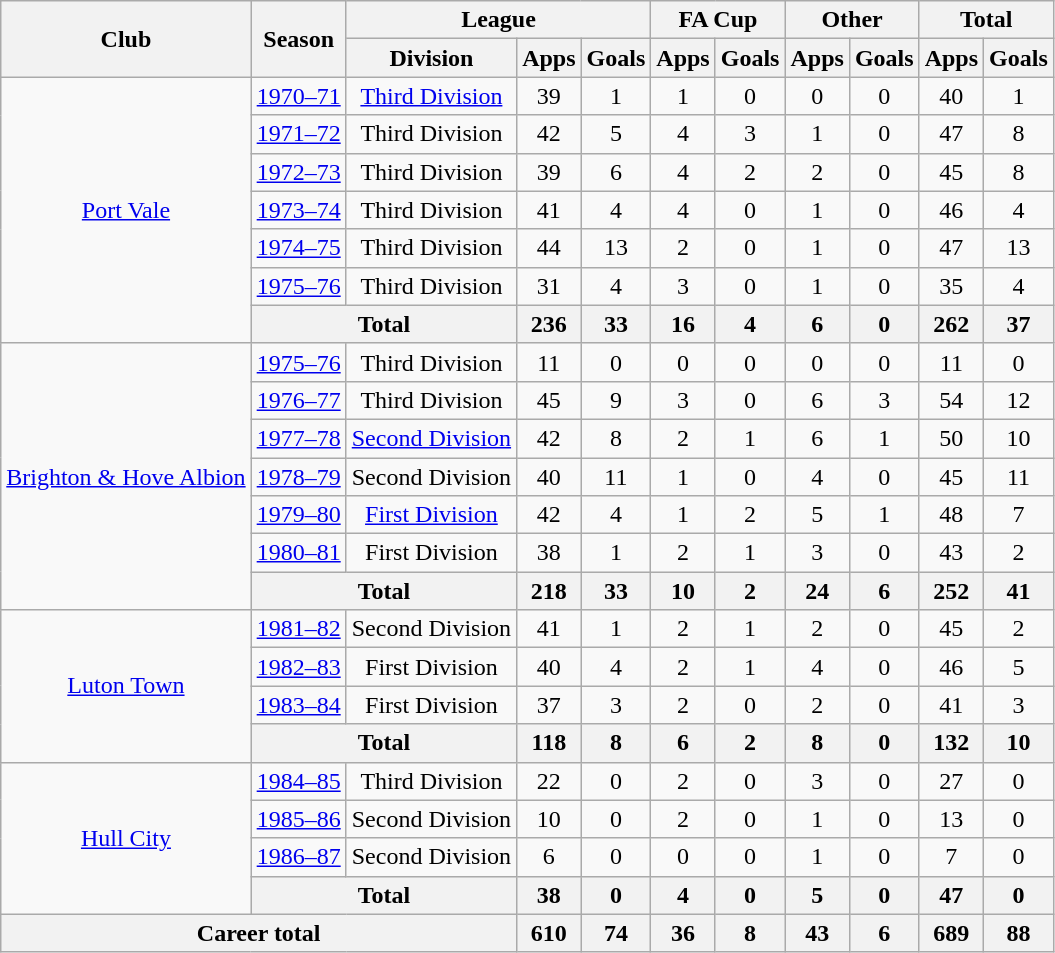<table class="wikitable" style="text-align: center;">
<tr>
<th rowspan="2">Club</th>
<th rowspan="2">Season</th>
<th colspan="3">League</th>
<th colspan="2">FA Cup</th>
<th colspan="2">Other</th>
<th colspan="2">Total</th>
</tr>
<tr>
<th>Division</th>
<th>Apps</th>
<th>Goals</th>
<th>Apps</th>
<th>Goals</th>
<th>Apps</th>
<th>Goals</th>
<th>Apps</th>
<th>Goals</th>
</tr>
<tr>
<td rowspan="7"><a href='#'>Port Vale</a></td>
<td><a href='#'>1970–71</a></td>
<td><a href='#'>Third Division</a></td>
<td>39</td>
<td>1</td>
<td>1</td>
<td>0</td>
<td>0</td>
<td>0</td>
<td>40</td>
<td>1</td>
</tr>
<tr>
<td><a href='#'>1971–72</a></td>
<td>Third Division</td>
<td>42</td>
<td>5</td>
<td>4</td>
<td>3</td>
<td>1</td>
<td>0</td>
<td>47</td>
<td>8</td>
</tr>
<tr>
<td><a href='#'>1972–73</a></td>
<td>Third Division</td>
<td>39</td>
<td>6</td>
<td>4</td>
<td>2</td>
<td>2</td>
<td>0</td>
<td>45</td>
<td>8</td>
</tr>
<tr>
<td><a href='#'>1973–74</a></td>
<td>Third Division</td>
<td>41</td>
<td>4</td>
<td>4</td>
<td>0</td>
<td>1</td>
<td>0</td>
<td>46</td>
<td>4</td>
</tr>
<tr>
<td><a href='#'>1974–75</a></td>
<td>Third Division</td>
<td>44</td>
<td>13</td>
<td>2</td>
<td>0</td>
<td>1</td>
<td>0</td>
<td>47</td>
<td>13</td>
</tr>
<tr>
<td><a href='#'>1975–76</a></td>
<td>Third Division</td>
<td>31</td>
<td>4</td>
<td>3</td>
<td>0</td>
<td>1</td>
<td>0</td>
<td>35</td>
<td>4</td>
</tr>
<tr>
<th colspan="2">Total</th>
<th>236</th>
<th>33</th>
<th>16</th>
<th>4</th>
<th>6</th>
<th>0</th>
<th>262</th>
<th>37</th>
</tr>
<tr>
<td rowspan="7"><a href='#'>Brighton & Hove Albion</a></td>
<td><a href='#'>1975–76</a></td>
<td>Third Division</td>
<td>11</td>
<td>0</td>
<td>0</td>
<td>0</td>
<td>0</td>
<td>0</td>
<td>11</td>
<td>0</td>
</tr>
<tr>
<td><a href='#'>1976–77</a></td>
<td>Third Division</td>
<td>45</td>
<td>9</td>
<td>3</td>
<td>0</td>
<td>6</td>
<td>3</td>
<td>54</td>
<td>12</td>
</tr>
<tr>
<td><a href='#'>1977–78</a></td>
<td><a href='#'>Second Division</a></td>
<td>42</td>
<td>8</td>
<td>2</td>
<td>1</td>
<td>6</td>
<td>1</td>
<td>50</td>
<td>10</td>
</tr>
<tr>
<td><a href='#'>1978–79</a></td>
<td>Second Division</td>
<td>40</td>
<td>11</td>
<td>1</td>
<td>0</td>
<td>4</td>
<td>0</td>
<td>45</td>
<td>11</td>
</tr>
<tr>
<td><a href='#'>1979–80</a></td>
<td><a href='#'>First Division</a></td>
<td>42</td>
<td>4</td>
<td>1</td>
<td>2</td>
<td>5</td>
<td>1</td>
<td>48</td>
<td>7</td>
</tr>
<tr>
<td><a href='#'>1980–81</a></td>
<td>First Division</td>
<td>38</td>
<td>1</td>
<td>2</td>
<td>1</td>
<td>3</td>
<td>0</td>
<td>43</td>
<td>2</td>
</tr>
<tr>
<th colspan="2">Total</th>
<th>218</th>
<th>33</th>
<th>10</th>
<th>2</th>
<th>24</th>
<th>6</th>
<th>252</th>
<th>41</th>
</tr>
<tr>
<td rowspan="4"><a href='#'>Luton Town</a></td>
<td><a href='#'>1981–82</a></td>
<td>Second Division</td>
<td>41</td>
<td>1</td>
<td>2</td>
<td>1</td>
<td>2</td>
<td>0</td>
<td>45</td>
<td>2</td>
</tr>
<tr>
<td><a href='#'>1982–83</a></td>
<td>First Division</td>
<td>40</td>
<td>4</td>
<td>2</td>
<td>1</td>
<td>4</td>
<td>0</td>
<td>46</td>
<td>5</td>
</tr>
<tr>
<td><a href='#'>1983–84</a></td>
<td>First Division</td>
<td>37</td>
<td>3</td>
<td>2</td>
<td>0</td>
<td>2</td>
<td>0</td>
<td>41</td>
<td>3</td>
</tr>
<tr>
<th colspan="2">Total</th>
<th>118</th>
<th>8</th>
<th>6</th>
<th>2</th>
<th>8</th>
<th>0</th>
<th>132</th>
<th>10</th>
</tr>
<tr>
<td rowspan="4"><a href='#'>Hull City</a></td>
<td><a href='#'>1984–85</a></td>
<td>Third Division</td>
<td>22</td>
<td>0</td>
<td>2</td>
<td>0</td>
<td>3</td>
<td>0</td>
<td>27</td>
<td>0</td>
</tr>
<tr>
<td><a href='#'>1985–86</a></td>
<td>Second Division</td>
<td>10</td>
<td>0</td>
<td>2</td>
<td>0</td>
<td>1</td>
<td>0</td>
<td>13</td>
<td>0</td>
</tr>
<tr>
<td><a href='#'>1986–87</a></td>
<td>Second Division</td>
<td>6</td>
<td>0</td>
<td>0</td>
<td>0</td>
<td>1</td>
<td>0</td>
<td>7</td>
<td>0</td>
</tr>
<tr>
<th colspan="2">Total</th>
<th>38</th>
<th>0</th>
<th>4</th>
<th>0</th>
<th>5</th>
<th>0</th>
<th>47</th>
<th>0</th>
</tr>
<tr>
<th colspan="3">Career total</th>
<th>610</th>
<th>74</th>
<th>36</th>
<th>8</th>
<th>43</th>
<th>6</th>
<th>689</th>
<th>88</th>
</tr>
</table>
